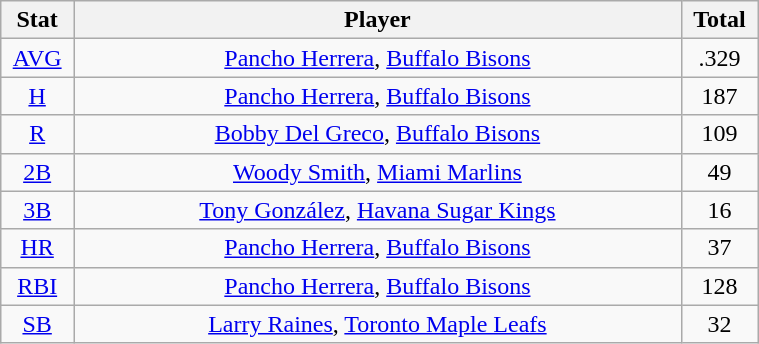<table class="wikitable" width="40%" style="text-align:center;">
<tr>
<th width="5%">Stat</th>
<th width="60%">Player</th>
<th width="5%">Total</th>
</tr>
<tr>
<td><a href='#'>AVG</a></td>
<td><a href='#'>Pancho Herrera</a>, <a href='#'>Buffalo Bisons</a></td>
<td>.329</td>
</tr>
<tr>
<td><a href='#'>H</a></td>
<td><a href='#'>Pancho Herrera</a>, <a href='#'>Buffalo Bisons</a></td>
<td>187</td>
</tr>
<tr>
<td><a href='#'>R</a></td>
<td><a href='#'>Bobby Del Greco</a>, <a href='#'>Buffalo Bisons</a></td>
<td>109</td>
</tr>
<tr>
<td><a href='#'>2B</a></td>
<td><a href='#'>Woody Smith</a>, <a href='#'>Miami Marlins</a></td>
<td>49</td>
</tr>
<tr>
<td><a href='#'>3B</a></td>
<td><a href='#'>Tony González</a>, <a href='#'>Havana Sugar Kings</a></td>
<td>16</td>
</tr>
<tr>
<td><a href='#'>HR</a></td>
<td><a href='#'>Pancho Herrera</a>, <a href='#'>Buffalo Bisons</a></td>
<td>37</td>
</tr>
<tr>
<td><a href='#'>RBI</a></td>
<td><a href='#'>Pancho Herrera</a>, <a href='#'>Buffalo Bisons</a></td>
<td>128</td>
</tr>
<tr>
<td><a href='#'>SB</a></td>
<td><a href='#'>Larry Raines</a>, <a href='#'>Toronto Maple Leafs</a></td>
<td>32</td>
</tr>
</table>
